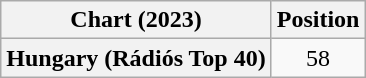<table class="wikitable plainrowheaders" style="text-align:center">
<tr>
<th scope="col">Chart (2023)</th>
<th scope="col">Position</th>
</tr>
<tr>
<th scope="row">Hungary (Rádiós Top 40)</th>
<td>58</td>
</tr>
</table>
